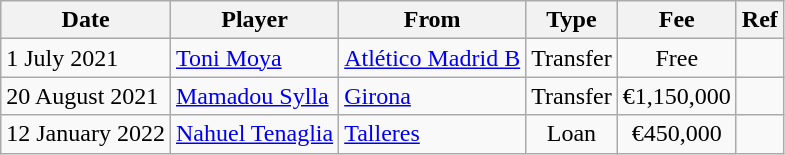<table class="wikitable">
<tr>
<th>Date</th>
<th>Player</th>
<th>From</th>
<th>Type</th>
<th>Fee</th>
<th>Ref</th>
</tr>
<tr>
<td>1 July 2021</td>
<td> <a href='#'>Toni Moya</a></td>
<td><a href='#'>Atlético Madrid B</a></td>
<td align=center>Transfer</td>
<td align=center>Free</td>
<td align=center></td>
</tr>
<tr>
<td>20 August 2021</td>
<td> <a href='#'>Mamadou Sylla</a></td>
<td><a href='#'>Girona</a></td>
<td align=center>Transfer</td>
<td align=center>€1,150,000</td>
<td align=center></td>
</tr>
<tr>
<td>12 January 2022</td>
<td> <a href='#'>Nahuel Tenaglia</a></td>
<td><a href='#'>Talleres</a></td>
<td align=center>Loan</td>
<td align=center>€450,000</td>
<td align=center></td>
</tr>
</table>
